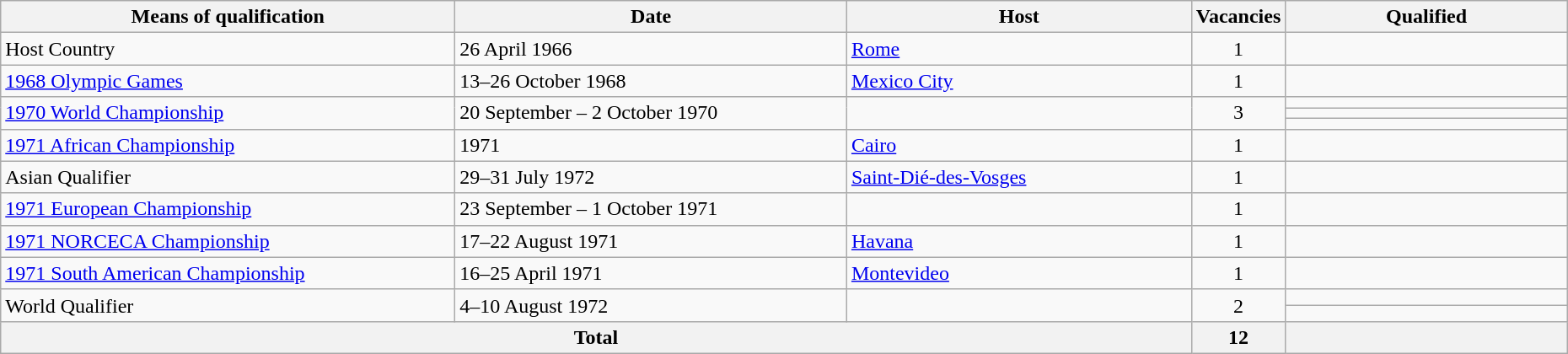<table class="wikitable">
<tr>
<th width=29%>Means of qualification</th>
<th width=25%>Date</th>
<th width=22%>Host</th>
<th width=6%>Vacancies</th>
<th width=18%>Qualified</th>
</tr>
<tr>
<td>Host Country</td>
<td>26 April 1966</td>
<td> <a href='#'>Rome</a></td>
<td align="center">1</td>
<td></td>
</tr>
<tr>
<td><a href='#'>1968 Olympic Games</a></td>
<td>13–26 October 1968</td>
<td> <a href='#'>Mexico City</a></td>
<td align="center">1</td>
<td></td>
</tr>
<tr>
<td rowspan="3"><a href='#'>1970 World Championship</a></td>
<td rowspan="3">20 September – 2 October 1970</td>
<td rowspan="3"></td>
<td rowspan="3" align="center">3</td>
<td></td>
</tr>
<tr>
<td></td>
</tr>
<tr>
<td></td>
</tr>
<tr>
<td><a href='#'>1971 African Championship</a></td>
<td>1971</td>
<td> <a href='#'>Cairo</a></td>
<td align="center">1</td>
<td></td>
</tr>
<tr>
<td>Asian Qualifier</td>
<td>29–31 July 1972</td>
<td> <a href='#'>Saint-Dié-des-Vosges</a></td>
<td align="center">1</td>
<td></td>
</tr>
<tr>
<td><a href='#'>1971 European Championship</a></td>
<td>23 September – 1 October 1971</td>
<td></td>
<td align="center">1</td>
<td></td>
</tr>
<tr>
<td><a href='#'>1971 NORCECA Championship</a></td>
<td>17–22 August 1971</td>
<td> <a href='#'>Havana</a></td>
<td align="center">1</td>
<td></td>
</tr>
<tr>
<td><a href='#'>1971 South American Championship</a></td>
<td>16–25 April 1971</td>
<td> <a href='#'>Montevideo</a></td>
<td align="center">1</td>
<td></td>
</tr>
<tr>
<td rowspan="2">World Qualifier</td>
<td rowspan="2">4–10 August 1972</td>
<td rowspan="2"></td>
<td rowspan="2" align="center">2</td>
<td></td>
</tr>
<tr>
<td></td>
</tr>
<tr>
<th colspan="3">Total</th>
<th>12</th>
<th></th>
</tr>
</table>
